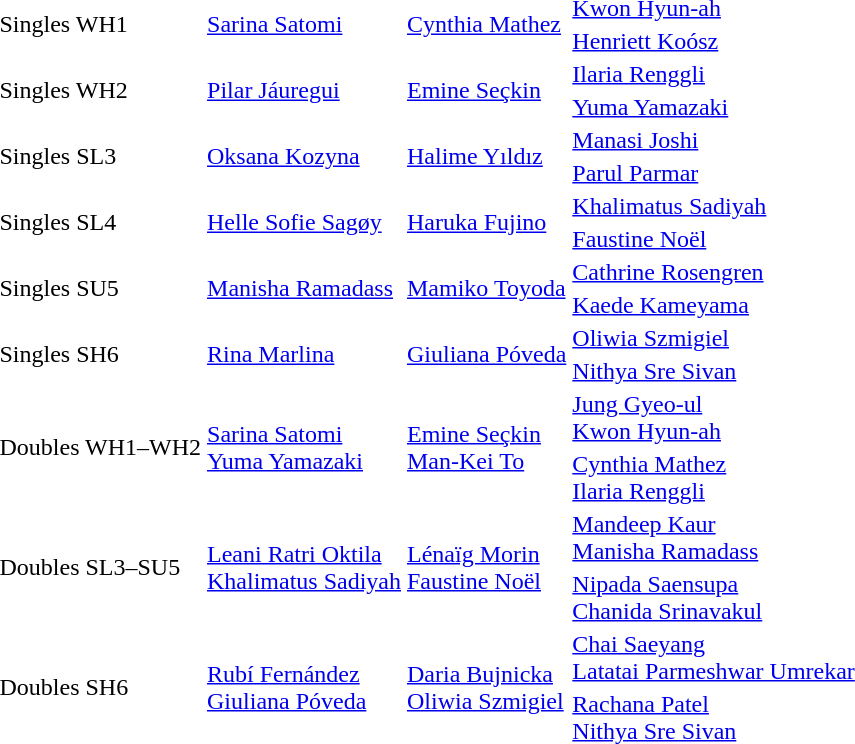<table>
<tr>
<td rowspan="2">Singles WH1<br></td>
<td rowspan="2"> <a href='#'>Sarina Satomi</a></td>
<td rowspan="2"> <a href='#'>Cynthia Mathez</a></td>
<td> <a href='#'>Kwon Hyun-ah</a></td>
</tr>
<tr>
<td> <a href='#'>Henriett Koósz</a></td>
</tr>
<tr>
<td rowspan="2">Singles WH2<br></td>
<td rowspan="2"> <a href='#'>Pilar Jáuregui</a></td>
<td rowspan="2"> <a href='#'>Emine Seçkin</a></td>
<td> <a href='#'>Ilaria Renggli</a></td>
</tr>
<tr>
<td> <a href='#'>Yuma Yamazaki</a></td>
</tr>
<tr>
<td rowspan="2">Singles SL3<br></td>
<td rowspan="2"> <a href='#'>Oksana Kozyna</a></td>
<td rowspan="2"> <a href='#'>Halime Yıldız</a></td>
<td> <a href='#'>Manasi Joshi</a></td>
</tr>
<tr>
<td> <a href='#'>Parul Parmar</a></td>
</tr>
<tr>
<td rowspan="2">Singles SL4<br></td>
<td rowspan="2"> <a href='#'>Helle Sofie Sagøy</a></td>
<td rowspan="2"> <a href='#'>Haruka Fujino</a></td>
<td> <a href='#'>Khalimatus Sadiyah</a></td>
</tr>
<tr>
<td> <a href='#'>Faustine Noël</a></td>
</tr>
<tr>
<td rowspan="2">Singles SU5<br></td>
<td rowspan="2"> <a href='#'>Manisha Ramadass</a></td>
<td rowspan="2"> <a href='#'>Mamiko Toyoda</a></td>
<td> <a href='#'>Cathrine Rosengren</a></td>
</tr>
<tr>
<td> <a href='#'>Kaede Kameyama</a></td>
</tr>
<tr>
<td rowspan="2">Singles SH6<br></td>
<td rowspan="2"> <a href='#'>Rina Marlina</a></td>
<td rowspan="2"> <a href='#'>Giuliana Póveda</a></td>
<td> <a href='#'>Oliwia Szmigiel</a></td>
</tr>
<tr>
<td> <a href='#'>Nithya Sre Sivan</a></td>
</tr>
<tr>
<td rowspan="2">Doubles WH1–WH2<br></td>
<td rowspan="2"> <a href='#'>Sarina Satomi</a><br> <a href='#'>Yuma Yamazaki</a></td>
<td rowspan="2"> <a href='#'>Emine Seçkin</a><br> <a href='#'>Man-Kei To</a></td>
<td> <a href='#'>Jung Gyeo-ul</a><br> <a href='#'>Kwon Hyun-ah</a></td>
</tr>
<tr>
<td> <a href='#'>Cynthia Mathez</a><br> <a href='#'>Ilaria Renggli</a></td>
</tr>
<tr>
<td rowspan="2">Doubles SL3–SU5<br></td>
<td rowspan="2"> <a href='#'>Leani Ratri Oktila</a><br> <a href='#'>Khalimatus Sadiyah</a></td>
<td rowspan="2"> <a href='#'>Lénaïg Morin</a><br> <a href='#'>Faustine Noël</a></td>
<td> <a href='#'>Mandeep Kaur</a><br> <a href='#'>Manisha Ramadass</a></td>
</tr>
<tr>
<td> <a href='#'>Nipada Saensupa</a><br> <a href='#'>Chanida Srinavakul</a></td>
</tr>
<tr>
<td rowspan="2">Doubles SH6<br></td>
<td rowspan="2"> <a href='#'>Rubí Fernández</a><br> <a href='#'>Giuliana Póveda</a></td>
<td rowspan="2"> <a href='#'>Daria Bujnicka</a><br> <a href='#'>Oliwia Szmigiel</a></td>
<td> <a href='#'>Chai Saeyang</a><br> <a href='#'>Latatai Parmeshwar Umrekar</a></td>
</tr>
<tr>
<td> <a href='#'>Rachana Patel</a><br> <a href='#'>Nithya Sre Sivan</a></td>
</tr>
</table>
